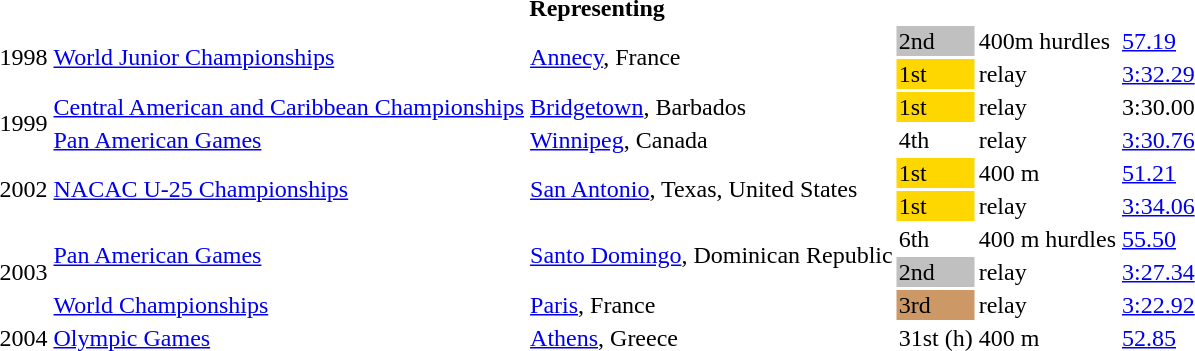<table>
<tr>
<th colspan="6">Representing </th>
</tr>
<tr>
<td rowspan=2>1998</td>
<td rowspan=2><a href='#'>World Junior Championships</a></td>
<td rowspan=2><a href='#'>Annecy</a>, France</td>
<td bgcolor=silver>2nd</td>
<td>400m hurdles</td>
<td><a href='#'>57.19</a></td>
</tr>
<tr>
<td bgcolor=gold>1st</td>
<td> relay</td>
<td><a href='#'>3:32.29</a></td>
</tr>
<tr>
<td rowspan=2>1999</td>
<td><a href='#'>Central American and Caribbean Championships</a></td>
<td><a href='#'>Bridgetown</a>, Barbados</td>
<td bgcolor=gold>1st</td>
<td> relay</td>
<td>3:30.00</td>
</tr>
<tr>
<td><a href='#'>Pan American Games</a></td>
<td><a href='#'>Winnipeg</a>, Canada</td>
<td>4th</td>
<td> relay</td>
<td><a href='#'>3:30.76</a></td>
</tr>
<tr>
<td rowspan=2>2002</td>
<td rowspan=2><a href='#'>NACAC U-25 Championships</a></td>
<td rowspan=2><a href='#'>San Antonio</a>, Texas, United States</td>
<td bgcolor=gold>1st</td>
<td>400 m</td>
<td><a href='#'>51.21</a></td>
</tr>
<tr>
<td bgcolor=gold>1st</td>
<td> relay</td>
<td><a href='#'>3:34.06</a></td>
</tr>
<tr>
<td rowspan=3>2003</td>
<td rowspan=2><a href='#'>Pan American Games</a></td>
<td rowspan=2><a href='#'>Santo Domingo</a>, Dominican Republic</td>
<td>6th</td>
<td>400 m hurdles</td>
<td><a href='#'>55.50</a></td>
</tr>
<tr>
<td bgcolor="silver">2nd</td>
<td> relay</td>
<td><a href='#'>3:27.34</a></td>
</tr>
<tr>
<td><a href='#'>World Championships</a></td>
<td><a href='#'>Paris</a>, France</td>
<td bgcolor="cc9966">3rd</td>
<td> relay</td>
<td><a href='#'>3:22.92</a></td>
</tr>
<tr>
<td>2004</td>
<td><a href='#'>Olympic Games</a></td>
<td><a href='#'>Athens</a>, Greece</td>
<td>31st (h)</td>
<td>400 m</td>
<td><a href='#'>52.85</a></td>
</tr>
</table>
